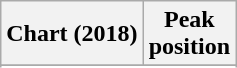<table class="wikitable sortable plainrowheaders" style="text-align:center">
<tr>
<th scope=col>Chart (2018)</th>
<th scope=col>Peak<br>position</th>
</tr>
<tr>
</tr>
<tr>
</tr>
<tr>
</tr>
<tr>
</tr>
<tr>
</tr>
<tr>
</tr>
<tr>
</tr>
<tr>
</tr>
<tr>
</tr>
<tr>
</tr>
</table>
